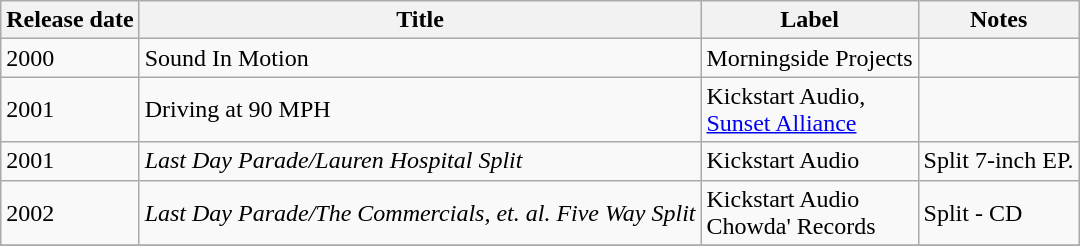<table class="wikitable">
<tr>
<th>Release date</th>
<th>Title</th>
<th>Label</th>
<th>Notes</th>
</tr>
<tr>
<td>2000</td>
<td>Sound In Motion</td>
<td>Morningside Projects</td>
<td></td>
</tr>
<tr>
<td>2001</td>
<td>Driving at 90 MPH</td>
<td>Kickstart Audio, <br><a href='#'>Sunset Alliance</a></td>
<td></td>
</tr>
<tr>
<td>2001</td>
<td><em>Last Day Parade/Lauren Hospital Split</em></td>
<td>Kickstart Audio</td>
<td>Split 7-inch EP.</td>
</tr>
<tr>
<td>2002</td>
<td><em>Last Day Parade/The Commercials, et. al. Five Way Split</em></td>
<td>Kickstart Audio<br>Chowda' Records</td>
<td>Split - CD</td>
</tr>
<tr>
</tr>
</table>
